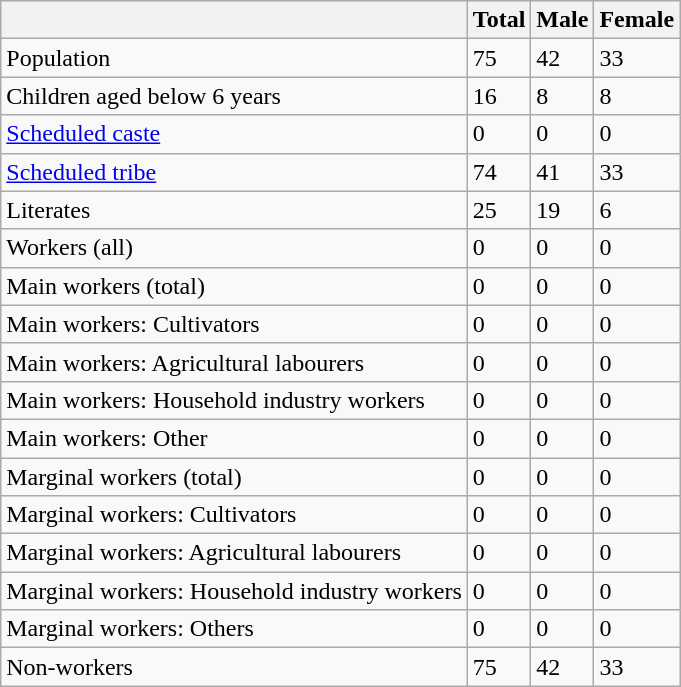<table class="wikitable sortable">
<tr>
<th></th>
<th>Total</th>
<th>Male</th>
<th>Female</th>
</tr>
<tr>
<td>Population</td>
<td>75</td>
<td>42</td>
<td>33</td>
</tr>
<tr>
<td>Children aged below 6 years</td>
<td>16</td>
<td>8</td>
<td>8</td>
</tr>
<tr>
<td><a href='#'>Scheduled caste</a></td>
<td>0</td>
<td>0</td>
<td>0</td>
</tr>
<tr>
<td><a href='#'>Scheduled tribe</a></td>
<td>74</td>
<td>41</td>
<td>33</td>
</tr>
<tr>
<td>Literates</td>
<td>25</td>
<td>19</td>
<td>6</td>
</tr>
<tr>
<td>Workers (all)</td>
<td>0</td>
<td>0</td>
<td>0</td>
</tr>
<tr>
<td>Main workers (total)</td>
<td>0</td>
<td>0</td>
<td>0</td>
</tr>
<tr>
<td>Main workers: Cultivators</td>
<td>0</td>
<td>0</td>
<td>0</td>
</tr>
<tr>
<td>Main workers: Agricultural labourers</td>
<td>0</td>
<td>0</td>
<td>0</td>
</tr>
<tr>
<td>Main workers: Household industry workers</td>
<td>0</td>
<td>0</td>
<td>0</td>
</tr>
<tr>
<td>Main workers: Other</td>
<td>0</td>
<td>0</td>
<td>0</td>
</tr>
<tr>
<td>Marginal workers (total)</td>
<td>0</td>
<td>0</td>
<td>0</td>
</tr>
<tr>
<td>Marginal workers: Cultivators</td>
<td>0</td>
<td>0</td>
<td>0</td>
</tr>
<tr>
<td>Marginal workers: Agricultural labourers</td>
<td>0</td>
<td>0</td>
<td>0</td>
</tr>
<tr>
<td>Marginal workers: Household industry workers</td>
<td>0</td>
<td>0</td>
<td>0</td>
</tr>
<tr>
<td>Marginal workers: Others</td>
<td>0</td>
<td>0</td>
<td>0</td>
</tr>
<tr>
<td>Non-workers</td>
<td>75</td>
<td>42</td>
<td>33</td>
</tr>
</table>
